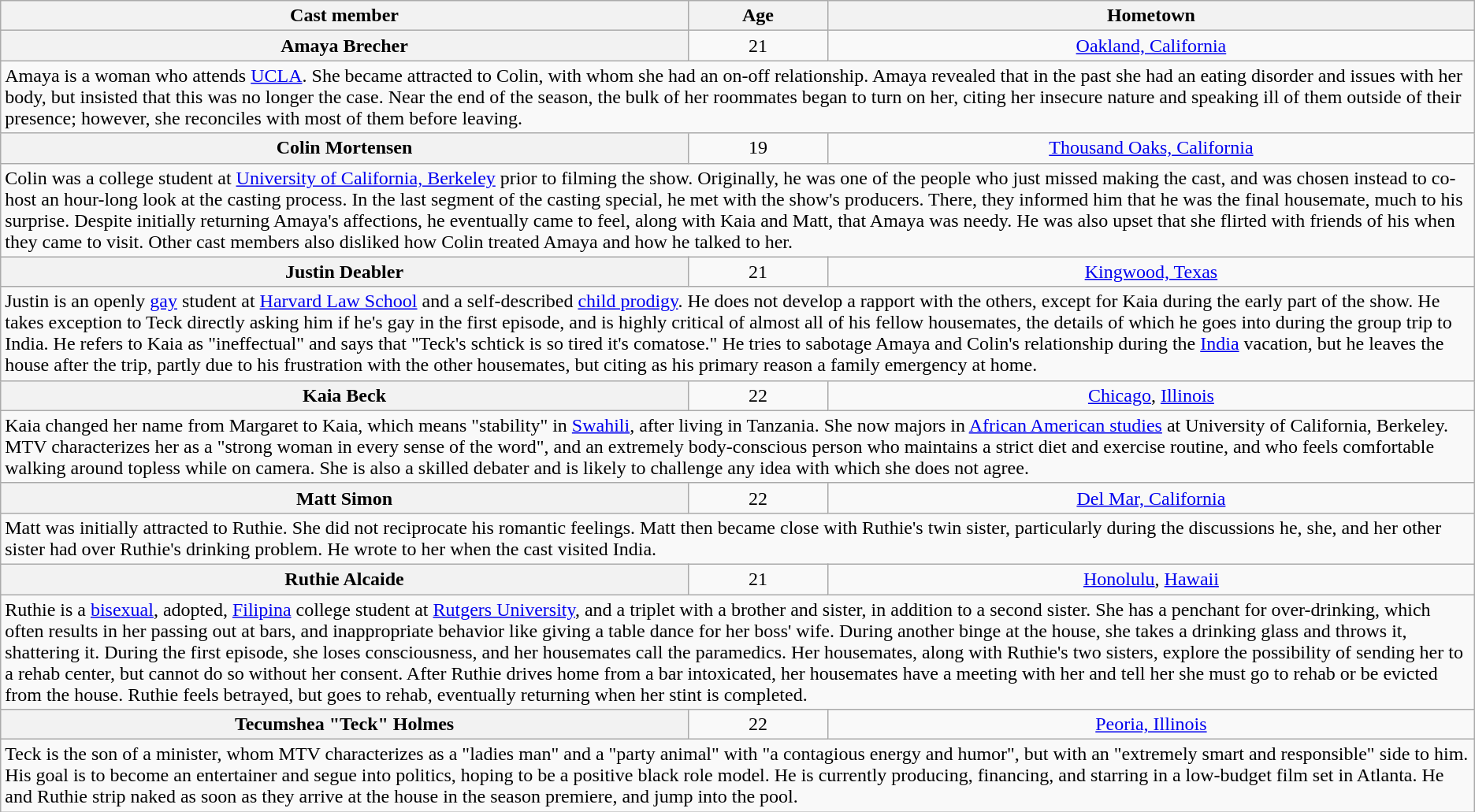<table class="wikitable sortable" style="text-align:center;">
<tr>
<th scope="col">Cast member</th>
<th scope="col">Age</th>
<th scope="col">Hometown</th>
</tr>
<tr>
<th scope="row">Amaya Brecher</th>
<td>21</td>
<td><a href='#'>Oakland, California</a></td>
</tr>
<tr class="expand-child">
<td colspan="3" align="left">Amaya is a woman who attends <a href='#'>UCLA</a>. She became attracted to Colin, with whom she had an on-off relationship. Amaya revealed that in the past she had an eating disorder and issues with her body, but insisted that this was no longer the case. Near the end of the season, the bulk of her roommates began to turn on her, citing her insecure nature and speaking ill of them outside of their presence; however, she reconciles with most of them before leaving.</td>
</tr>
<tr>
<th scope="row">Colin Mortensen</th>
<td>19</td>
<td><a href='#'>Thousand Oaks, California</a></td>
</tr>
<tr class="expand-child">
<td colspan="3" align="left">Colin was a college student at <a href='#'>University of California, Berkeley</a> prior to filming the show. Originally, he was one of the people who just missed making the cast, and was chosen instead to co-host an hour-long look at the casting process. In the last segment of the casting special, he met with the show's producers. There, they informed him that he was the final housemate, much to his surprise. Despite initially returning Amaya's affections, he eventually came to feel, along with Kaia and Matt, that Amaya was needy. He was also upset that she flirted with friends of his when they came to visit. Other cast members also disliked how Colin treated Amaya and how he talked to her.</td>
</tr>
<tr>
<th scope="row">Justin Deabler</th>
<td>21</td>
<td><a href='#'>Kingwood, Texas</a></td>
</tr>
<tr class="expand-child">
<td colspan="3" align="left">Justin is an openly <a href='#'>gay</a> student at <a href='#'>Harvard Law School</a> and a self-described <a href='#'>child prodigy</a>. He does not develop a rapport with the others, except for Kaia during the early part of the show. He takes exception to Teck directly asking him if he's gay in the first episode, and is highly critical of almost all of his fellow housemates, the details of which he goes into during the group trip to India. He refers to Kaia as "ineffectual" and says that "Teck's schtick is so tired it's comatose." He tries to sabotage Amaya and Colin's relationship during the <a href='#'>India</a> vacation, but he leaves the house after the trip, partly due to his frustration with the other housemates, but citing as his primary reason a family emergency at home.</td>
</tr>
<tr>
<th scope="row">Kaia Beck</th>
<td>22</td>
<td><a href='#'>Chicago</a>, <a href='#'>Illinois</a></td>
</tr>
<tr class="expand-child">
<td colspan="3" align="left">Kaia changed her name from Margaret to Kaia, which means "stability" in <a href='#'>Swahili</a>, after living in Tanzania. She now majors in <a href='#'>African American studies</a> at University of California, Berkeley. MTV characterizes her as a "strong woman in every sense of the word", and an extremely body-conscious person who maintains a strict diet and exercise routine, and who feels comfortable walking around topless while on camera. She is also a skilled debater and is likely to challenge any idea with which she does not agree.</td>
</tr>
<tr>
<th scope="row">Matt Simon</th>
<td>22</td>
<td><a href='#'>Del Mar, California</a></td>
</tr>
<tr class="expand-child">
<td colspan="3" align="left">Matt was initially attracted to Ruthie. She did not reciprocate his romantic feelings. Matt then became close with Ruthie's twin sister, particularly during the discussions he, she, and her other sister had over Ruthie's drinking problem. He wrote to her when the cast visited India.</td>
</tr>
<tr>
<th scope="row">Ruthie Alcaide</th>
<td>21</td>
<td><a href='#'>Honolulu</a>, <a href='#'>Hawaii</a></td>
</tr>
<tr class="expand-child">
<td colspan="3" align="left">Ruthie is a <a href='#'>bisexual</a>, adopted, <a href='#'>Filipina</a> college student at <a href='#'>Rutgers University</a>, and a triplet with a brother and sister, in addition to a second sister. She has a penchant for over-drinking, which often results in her passing out at bars, and inappropriate behavior like giving a table dance for her boss' wife. During another binge at the house, she takes a drinking glass and throws it, shattering it. During the first episode, she loses consciousness, and her housemates call the paramedics. Her housemates, along with Ruthie's two sisters, explore the possibility of sending her to a rehab center, but cannot do so without her consent. After Ruthie drives home from a bar intoxicated, her housemates have a meeting with her and tell her she must go to rehab or be evicted from the house. Ruthie feels betrayed, but goes to rehab, eventually returning when her stint is completed.</td>
</tr>
<tr>
<th scope="row">Tecumshea "Teck" Holmes</th>
<td>22</td>
<td><a href='#'>Peoria, Illinois</a></td>
</tr>
<tr class="expand-child">
<td colspan="3" align="left">Teck is the son of a minister, whom MTV characterizes as a "ladies man" and a "party animal" with "a contagious energy and humor", but with an "extremely smart and responsible" side to him. His goal is to become an entertainer and segue into politics, hoping to be a positive black role model. He is currently producing, financing, and starring in a low-budget film set in Atlanta. He and Ruthie strip naked as soon as they arrive at the house in the season premiere, and jump into the pool.</td>
</tr>
</table>
